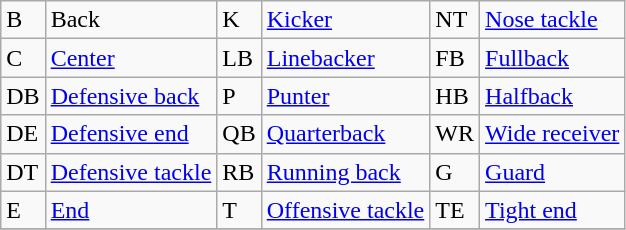<table class="wikitable">
<tr>
<td>B</td>
<td>Back</td>
<td>K</td>
<td><a href='#'>Kicker</a></td>
<td>NT</td>
<td><a href='#'>Nose tackle</a></td>
</tr>
<tr>
<td>C</td>
<td><a href='#'>Center</a></td>
<td>LB</td>
<td><a href='#'>Linebacker</a></td>
<td>FB</td>
<td><a href='#'>Fullback</a></td>
</tr>
<tr>
<td>DB</td>
<td><a href='#'>Defensive back</a></td>
<td>P</td>
<td><a href='#'>Punter</a></td>
<td>HB</td>
<td><a href='#'>Halfback</a></td>
</tr>
<tr>
<td>DE</td>
<td><a href='#'>Defensive end</a></td>
<td>QB</td>
<td><a href='#'>Quarterback</a></td>
<td>WR</td>
<td><a href='#'>Wide receiver</a></td>
</tr>
<tr>
<td>DT</td>
<td><a href='#'>Defensive tackle</a></td>
<td>RB</td>
<td><a href='#'>Running back</a></td>
<td>G</td>
<td><a href='#'>Guard</a></td>
</tr>
<tr>
<td>E</td>
<td><a href='#'>End</a></td>
<td>T</td>
<td><a href='#'>Offensive tackle</a></td>
<td>TE</td>
<td><a href='#'>Tight end</a></td>
</tr>
<tr>
</tr>
</table>
